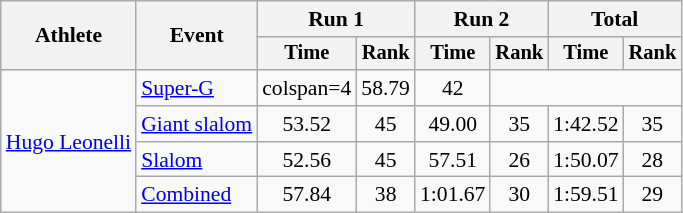<table class="wikitable" style="font-size:90%">
<tr>
<th rowspan=2>Athlete</th>
<th rowspan=2>Event</th>
<th colspan=2>Run 1</th>
<th colspan=2>Run 2</th>
<th colspan=2>Total</th>
</tr>
<tr style="font-size:95%">
<th>Time</th>
<th>Rank</th>
<th>Time</th>
<th>Rank</th>
<th>Time</th>
<th>Rank</th>
</tr>
<tr align=center>
<td align="left" rowspan="4"><a href='#'>Hugo Leonelli</a></td>
<td align="left"><a href='#'>Super-G</a></td>
<td>colspan=4 </td>
<td>58.79</td>
<td>42</td>
</tr>
<tr align=center>
<td align="left"><a href='#'>Giant slalom</a></td>
<td>53.52</td>
<td>45</td>
<td>49.00</td>
<td>35</td>
<td>1:42.52</td>
<td>35</td>
</tr>
<tr align=center>
<td align="left"><a href='#'>Slalom</a></td>
<td>52.56</td>
<td>45</td>
<td>57.51</td>
<td>26</td>
<td>1:50.07</td>
<td>28</td>
</tr>
<tr align=center>
<td align="left"><a href='#'>Combined</a></td>
<td>57.84</td>
<td>38</td>
<td>1:01.67</td>
<td>30</td>
<td>1:59.51</td>
<td>29</td>
</tr>
</table>
